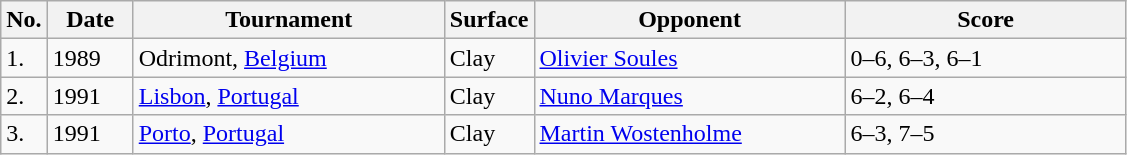<table class="sortable wikitable">
<tr>
<th style="width:20px" class="unsortable">No.</th>
<th style="width:50px">Date</th>
<th style="width:200px">Tournament</th>
<th style="width:50px">Surface</th>
<th style="width:200px">Opponent</th>
<th style="width:180px" class="unsortable">Score</th>
</tr>
<tr>
<td>1.</td>
<td>1989</td>
<td>Odrimont, <a href='#'>Belgium</a></td>
<td>Clay</td>
<td> <a href='#'>Olivier Soules</a></td>
<td>0–6, 6–3, 6–1</td>
</tr>
<tr>
<td>2.</td>
<td>1991</td>
<td><a href='#'>Lisbon</a>, <a href='#'>Portugal</a></td>
<td>Clay</td>
<td> <a href='#'>Nuno Marques</a></td>
<td>6–2, 6–4</td>
</tr>
<tr>
<td>3.</td>
<td>1991</td>
<td><a href='#'>Porto</a>, <a href='#'>Portugal</a></td>
<td>Clay</td>
<td> <a href='#'>Martin Wostenholme</a></td>
<td>6–3, 7–5</td>
</tr>
</table>
